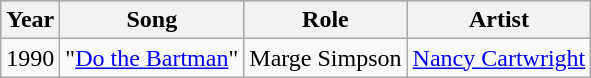<table class="wikitable">
<tr style="background:#b0c4de; text-align:center;">
<th scope="col">Year</th>
<th scope="col">Song</th>
<th scope="col">Role</th>
<th scope="col">Artist</th>
</tr>
<tr>
<td>1990</td>
<td scope="row">"<a href='#'>Do the Bartman</a>"</td>
<td>Marge Simpson</td>
<td><a href='#'>Nancy Cartwright</a></td>
</tr>
</table>
